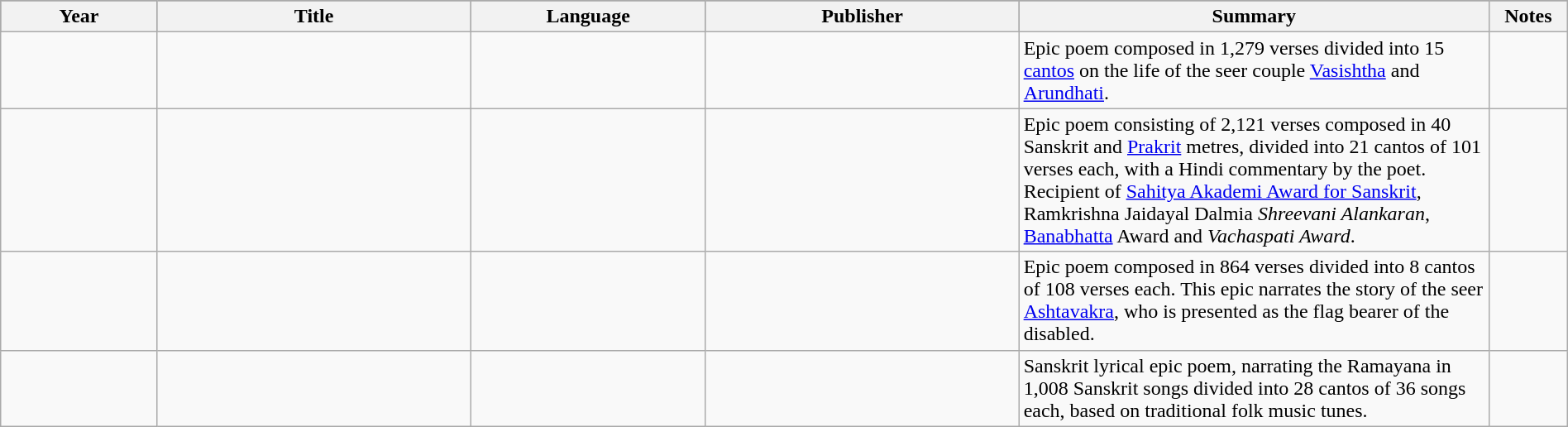<table class="wikitable sortable" align="center" cellpadding="7" style="clear:both" width="100%">
<tr align="center" bgcolor="#696969">
<th scope="col" width="10%"><div>Year</div></th>
<th scope="col" width="20%"><div>Title</div></th>
<th scope="col" width="15%"><div>Language</div></th>
<th scope="col" width="20%"><div>Publisher</div></th>
<th scope="col" class="unsortable" align="center" width="30%">Summary</th>
<th scope="col" class="unsortable" align="center" width="5%">Notes</th>
</tr>
<tr valign="top">
<td></td>
<td></td>
<td></td>
<td></td>
<td>Epic poem composed in 1,279 verses divided into 15 <a href='#'>cantos</a> on the life of the seer couple <a href='#'>Vasishtha</a> and <a href='#'>Arundhati</a>.</td>
<td></td>
</tr>
<tr valign="top">
<td></td>
<td></td>
<td></td>
<td></td>
<td>Epic poem consisting of 2,121 verses composed in 40 Sanskrit and <a href='#'>Prakrit</a> metres, divided into 21 cantos of 101 verses each, with a Hindi commentary by the poet. Recipient of <a href='#'>Sahitya Akademi Award for Sanskrit</a>, Ramkrishna Jaidayal Dalmia <em>Shreevani Alankaran</em>, <a href='#'>Banabhatta</a> Award and <em>Vachaspati Award</em>.</td>
<td></td>
</tr>
<tr valign="top">
<td></td>
<td></td>
<td></td>
<td></td>
<td>Epic poem composed in 864 verses divided into 8 cantos of 108 verses each. This epic narrates the story of the seer <a href='#'>Ashtavakra</a>, who is presented as the flag bearer of the disabled.</td>
<td></td>
</tr>
<tr valign="top">
<td></td>
<td></td>
<td></td>
<td></td>
<td>Sanskrit lyrical epic poem, narrating the Ramayana in 1,008 Sanskrit songs divided into 28 cantos of 36 songs each, based on traditional folk music tunes.</td>
<td></td>
</tr>
</table>
